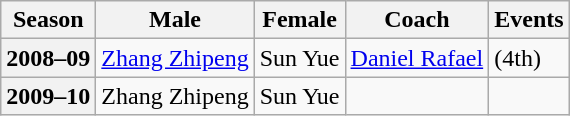<table class="wikitable">
<tr>
<th scope="col">Season</th>
<th scope="col">Male</th>
<th scope="col">Female</th>
<th scope="col">Coach</th>
<th scope="col">Events</th>
</tr>
<tr>
<th scope="row">2008–09</th>
<td><a href='#'>Zhang Zhipeng</a></td>
<td>Sun Yue</td>
<td><a href='#'>Daniel Rafael</a></td>
<td> (4th)</td>
</tr>
<tr>
<th scope="row">2009–10</th>
<td>Zhang Zhipeng</td>
<td>Sun Yue</td>
<td></td>
<td> </td>
</tr>
</table>
